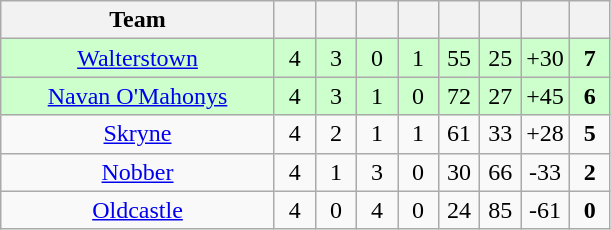<table class="wikitable" style="text-align:center">
<tr>
<th style="width:175px;">Team</th>
<th width="20"></th>
<th width="20"></th>
<th width="20"></th>
<th width="20"></th>
<th width="20"></th>
<th width="20"></th>
<th width="20"></th>
<th width="20"></th>
</tr>
<tr style="background:#cfc;">
<td><a href='#'>Walterstown</a></td>
<td>4</td>
<td>3</td>
<td>0</td>
<td>1</td>
<td>55</td>
<td>25</td>
<td>+30</td>
<td><strong>7</strong></td>
</tr>
<tr style="background:#cfc;">
<td><a href='#'>Navan O'Mahonys</a></td>
<td>4</td>
<td>3</td>
<td>1</td>
<td>0</td>
<td>72</td>
<td>27</td>
<td>+45</td>
<td><strong>6</strong></td>
</tr>
<tr>
<td><a href='#'>Skryne</a></td>
<td>4</td>
<td>2</td>
<td>1</td>
<td>1</td>
<td>61</td>
<td>33</td>
<td>+28</td>
<td><strong>5</strong></td>
</tr>
<tr>
<td><a href='#'>Nobber</a></td>
<td>4</td>
<td>1</td>
<td>3</td>
<td>0</td>
<td>30</td>
<td>66</td>
<td>-33</td>
<td><strong>2</strong></td>
</tr>
<tr>
<td><a href='#'>Oldcastle</a></td>
<td>4</td>
<td>0</td>
<td>4</td>
<td>0</td>
<td>24</td>
<td>85</td>
<td>-61</td>
<td><strong>0</strong></td>
</tr>
</table>
